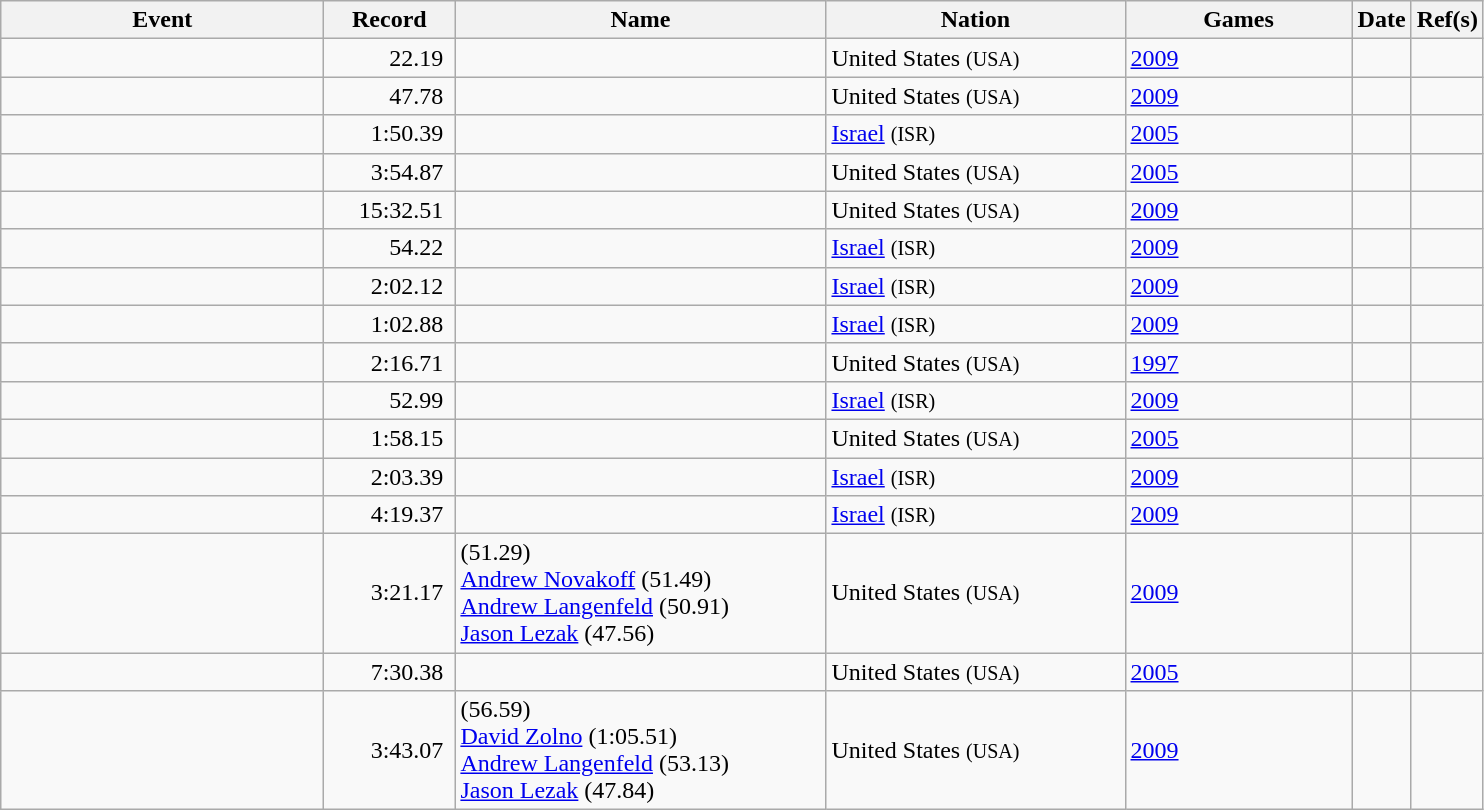<table class="wikitable sortable">
<tr>
<th style="width:13em">Event</th>
<th class=unsortable style="width:5em">Record</th>
<th style="width:15em">Name</th>
<th style="width:12em">Nation</th>
<th style="width:9em">Games</th>
<th>Date</th>
<th class=unsortable>Ref(s)</th>
</tr>
<tr>
<td></td>
<td align=right>22.19 </td>
<td></td>
<td> United States <small>(USA)</small></td>
<td><a href='#'>2009</a></td>
<td></td>
<td align=center></td>
</tr>
<tr>
<td></td>
<td align=right>47.78 </td>
<td></td>
<td> United States <small>(USA)</small></td>
<td><a href='#'>2009</a></td>
<td></td>
<td align=center></td>
</tr>
<tr>
<td></td>
<td align=right>1:50.39 </td>
<td></td>
<td> <a href='#'>Israel</a> <small>(ISR)</small></td>
<td><a href='#'>2005</a></td>
<td></td>
<td align=center></td>
</tr>
<tr>
<td></td>
<td align=right>3:54.87 </td>
<td></td>
<td> United States <small>(USA)</small></td>
<td><a href='#'>2005</a></td>
<td></td>
<td align=center></td>
</tr>
<tr>
<td></td>
<td align=right>15:32.51 </td>
<td></td>
<td> United States <small>(USA)</small></td>
<td><a href='#'>2009</a></td>
<td></td>
<td align=center></td>
</tr>
<tr>
<td></td>
<td align=right>54.22 </td>
<td></td>
<td> <a href='#'>Israel</a> <small>(ISR)</small></td>
<td><a href='#'>2009</a></td>
<td></td>
<td align=center></td>
</tr>
<tr>
<td></td>
<td align=right>2:02.12 </td>
<td></td>
<td> <a href='#'>Israel</a> <small>(ISR)</small></td>
<td><a href='#'>2009</a></td>
<td></td>
<td align=center></td>
</tr>
<tr>
<td></td>
<td align=right>1:02.88 </td>
<td></td>
<td> <a href='#'>Israel</a> <small>(ISR)</small></td>
<td><a href='#'>2009</a></td>
<td></td>
<td align=center></td>
</tr>
<tr>
<td></td>
<td align=right>2:16.71 </td>
<td></td>
<td> United States <small>(USA)</small></td>
<td><a href='#'>1997</a></td>
<td></td>
<td align=center></td>
</tr>
<tr>
<td></td>
<td align=right>52.99 </td>
<td></td>
<td> <a href='#'>Israel</a> <small>(ISR)</small></td>
<td><a href='#'>2009</a></td>
<td></td>
<td align=center></td>
</tr>
<tr>
<td></td>
<td align=right>1:58.15 </td>
<td></td>
<td> United States <small>(USA)</small></td>
<td><a href='#'>2005</a></td>
<td></td>
<td align=center></td>
</tr>
<tr>
<td></td>
<td align=right>2:03.39 </td>
<td></td>
<td> <a href='#'>Israel</a> <small>(ISR)</small></td>
<td><a href='#'>2009</a></td>
<td></td>
<td align=center></td>
</tr>
<tr>
<td></td>
<td align=right>4:19.37 </td>
<td></td>
<td> <a href='#'>Israel</a> <small>(ISR)</small></td>
<td><a href='#'>2009</a></td>
<td></td>
<td align=center></td>
</tr>
<tr>
<td></td>
<td align=right>3:21.17 </td>
<td> (51.29)<br><a href='#'>Andrew Novakoff</a> (51.49)<br><a href='#'>Andrew Langenfeld</a> (50.91)<br><a href='#'>Jason Lezak</a> (47.56)</td>
<td> United States <small>(USA)</small></td>
<td><a href='#'>2009</a></td>
<td></td>
<td align=center></td>
</tr>
<tr>
<td></td>
<td align=right>7:30.38 </td>
<td></td>
<td> United States <small>(USA)</small></td>
<td><a href='#'>2005</a></td>
<td></td>
<td align=center></td>
</tr>
<tr>
<td></td>
<td align=right>3:43.07 </td>
<td> (56.59)<br><a href='#'>David Zolno</a> (1:05.51)<br><a href='#'>Andrew Langenfeld</a> (53.13)<br><a href='#'>Jason Lezak</a> (47.84)</td>
<td> United States <small>(USA)</small></td>
<td><a href='#'>2009</a></td>
<td></td>
<td align=center></td>
</tr>
</table>
